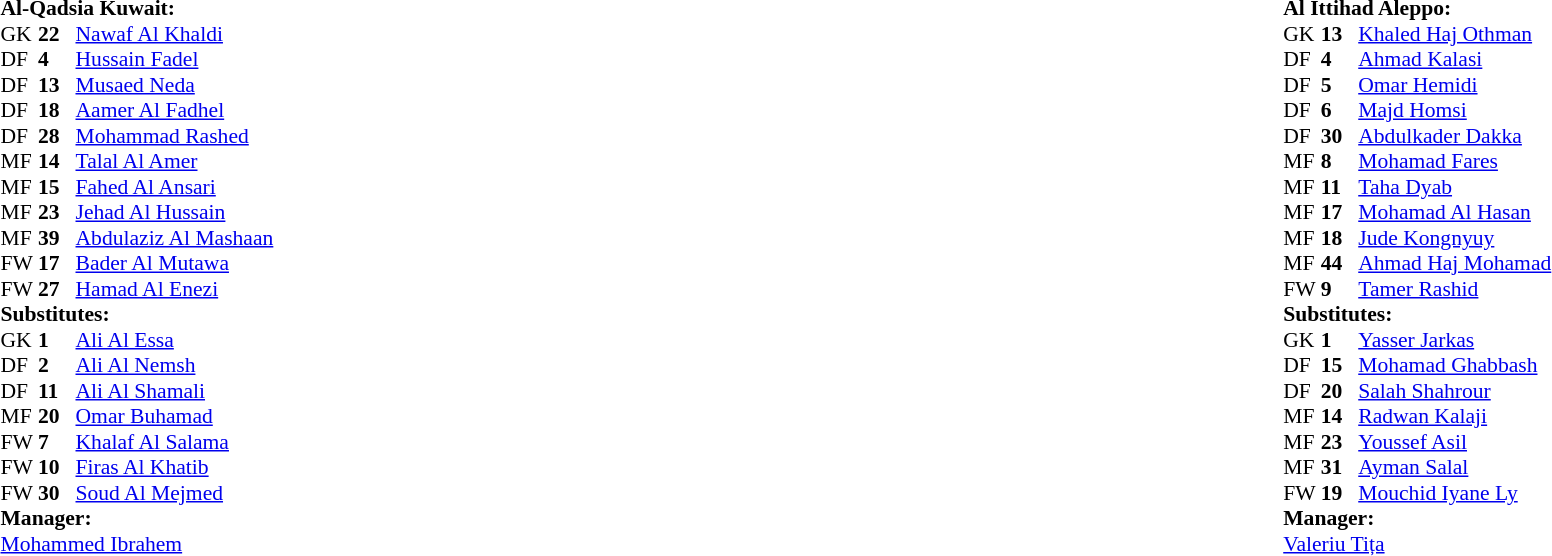<table width="100%">
<tr>
<td valign="top" width="50%"><br><table style="font-size: 90%" cellspacing="0" cellpadding="0">
<tr>
<td colspan="4"><strong>Al-Qadsia Kuwait:</strong></td>
</tr>
<tr>
<th width=25></th>
<th width=25></th>
</tr>
<tr>
<td>GK</td>
<td><strong>22</strong></td>
<td> <a href='#'>Nawaf Al Khaldi</a></td>
</tr>
<tr>
<td>DF</td>
<td><strong>4</strong></td>
<td> <a href='#'>Hussain Fadel</a></td>
<td></td>
</tr>
<tr>
<td>DF</td>
<td><strong>13</strong></td>
<td> <a href='#'>Musaed Neda</a></td>
</tr>
<tr>
<td>DF</td>
<td><strong>18</strong></td>
<td> <a href='#'>Aamer Al Fadhel</a></td>
</tr>
<tr>
<td>DF</td>
<td><strong>28</strong></td>
<td> <a href='#'>Mohammad Rashed</a></td>
<td></td>
<td></td>
</tr>
<tr>
<td>MF</td>
<td><strong>14</strong></td>
<td> <a href='#'>Talal Al Amer</a></td>
<td></td>
</tr>
<tr>
<td>MF</td>
<td><strong>15</strong></td>
<td> <a href='#'>Fahed Al Ansari</a></td>
</tr>
<tr>
<td>MF</td>
<td><strong>23</strong></td>
<td> <a href='#'>Jehad Al Hussain</a></td>
<td></td>
<td></td>
</tr>
<tr>
<td>MF</td>
<td><strong>39</strong></td>
<td> <a href='#'>Abdulaziz Al Mashaan</a></td>
<td></td>
</tr>
<tr>
<td>FW</td>
<td><strong>17</strong></td>
<td> <a href='#'>Bader Al Mutawa</a></td>
</tr>
<tr>
<td>FW</td>
<td><strong>27</strong></td>
<td> <a href='#'>Hamad Al Enezi</a></td>
<td></td>
<td></td>
</tr>
<tr>
<td colspan=3><strong>Substitutes:</strong></td>
</tr>
<tr>
<td>GK</td>
<td><strong>1</strong></td>
<td> <a href='#'>Ali Al Essa</a></td>
</tr>
<tr>
<td>DF</td>
<td><strong>2</strong></td>
<td> <a href='#'>Ali Al Nemsh</a></td>
<td></td>
<td></td>
</tr>
<tr>
<td>DF</td>
<td><strong>11</strong></td>
<td> <a href='#'>Ali Al Shamali</a></td>
</tr>
<tr>
<td>MF</td>
<td><strong>20</strong></td>
<td> <a href='#'>Omar Buhamad</a></td>
</tr>
<tr>
<td>FW</td>
<td><strong>7</strong></td>
<td> <a href='#'>Khalaf Al Salama</a></td>
</tr>
<tr>
<td>FW</td>
<td><strong>10</strong></td>
<td> <a href='#'>Firas Al Khatib</a></td>
<td></td>
<td></td>
</tr>
<tr>
<td>FW</td>
<td><strong>30</strong></td>
<td> <a href='#'>Soud Al Mejmed</a></td>
<td></td>
<td></td>
</tr>
<tr>
<td colspan=3><strong>Manager:</strong></td>
</tr>
<tr>
<td colspan=4> <a href='#'>Mohammed Ibrahem</a></td>
</tr>
</table>
</td>
<td><br><table style="font-size: 90%" cellspacing="0" cellpadding="0" align=center>
<tr>
<td colspan="4"><strong>Al Ittihad Aleppo:</strong></td>
</tr>
<tr>
<th width=25></th>
<th width=25></th>
</tr>
<tr>
<td>GK</td>
<td><strong>13</strong></td>
<td> <a href='#'>Khaled Haj Othman</a></td>
</tr>
<tr>
<td>DF</td>
<td><strong>4</strong></td>
<td> <a href='#'>Ahmad Kalasi</a></td>
<td></td>
<td></td>
</tr>
<tr>
<td>DF</td>
<td><strong>5</strong></td>
<td> <a href='#'>Omar Hemidi</a></td>
</tr>
<tr>
<td>DF</td>
<td><strong>6</strong></td>
<td> <a href='#'>Majd Homsi</a></td>
</tr>
<tr>
<td>DF</td>
<td><strong>30</strong></td>
<td> <a href='#'>Abdulkader Dakka</a></td>
<td></td>
</tr>
<tr>
<td>MF</td>
<td><strong>8</strong></td>
<td> <a href='#'>Mohamad Fares</a></td>
<td></td>
<td></td>
</tr>
<tr>
<td>MF</td>
<td><strong>11</strong></td>
<td> <a href='#'>Taha Dyab</a></td>
</tr>
<tr>
<td>MF</td>
<td><strong>17</strong></td>
<td> <a href='#'>Mohamad Al Hasan</a></td>
<td></td>
</tr>
<tr>
<td>MF</td>
<td><strong>18</strong></td>
<td> <a href='#'>Jude Kongnyuy</a></td>
</tr>
<tr>
<td>MF</td>
<td><strong>44</strong></td>
<td> <a href='#'>Ahmad Haj Mohamad</a></td>
<td></td>
</tr>
<tr>
<td>FW</td>
<td><strong>9</strong></td>
<td> <a href='#'>Tamer Rashid</a></td>
<td></td>
<td></td>
</tr>
<tr>
<td colspan=3><strong>Substitutes:</strong></td>
</tr>
<tr>
<td>GK</td>
<td><strong>1</strong></td>
<td> <a href='#'>Yasser Jarkas</a></td>
</tr>
<tr>
<td>DF</td>
<td><strong>15</strong></td>
<td> <a href='#'>Mohamad Ghabbash</a></td>
</tr>
<tr>
<td>DF</td>
<td><strong>20</strong></td>
<td> <a href='#'>Salah Shahrour</a></td>
<td></td>
<td></td>
</tr>
<tr>
<td>MF</td>
<td><strong>14</strong></td>
<td> <a href='#'>Radwan Kalaji</a></td>
<td></td>
<td></td>
</tr>
<tr>
<td>MF</td>
<td><strong>23</strong></td>
<td> <a href='#'>Youssef Asil</a></td>
</tr>
<tr>
<td>MF</td>
<td><strong>31</strong></td>
<td> <a href='#'>Ayman Salal</a></td>
<td></td>
<td></td>
</tr>
<tr>
<td>FW</td>
<td><strong>19</strong></td>
<td> <a href='#'>Mouchid Iyane Ly</a></td>
</tr>
<tr>
<td colspan=3><strong>Manager:</strong></td>
</tr>
<tr>
<td colspan=4> <a href='#'>Valeriu Tița</a></td>
</tr>
</table>
</td>
</tr>
</table>
